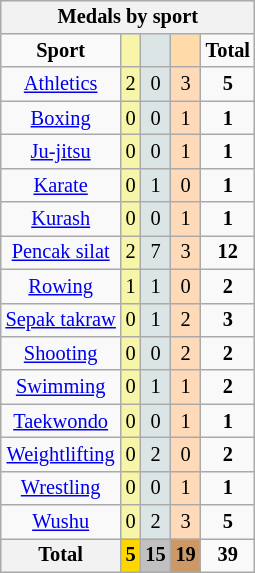<table class=wikitable style="font-size:85%; float:right;text-align:center">
<tr bgcolor=EFEFEF>
<th colspan=7>Medals by sport</th>
</tr>
<tr>
<td><strong>Sport</strong></td>
<td bgcolor=F7F6A8></td>
<td bgcolor=DCE5E5></td>
<td bgcolor=FFDBA9></td>
<td><strong>Total</strong></td>
</tr>
<tr>
<td><a href='#'>Athletics</a></td>
<td bgcolor=F7F6A8>2</td>
<td bgcolor=DCE5E5>0</td>
<td bgcolor=FFDAB9>3</td>
<td><strong>5</strong></td>
</tr>
<tr>
<td><a href='#'>Boxing</a></td>
<td bgcolor=F7F6A8>0</td>
<td bgcolor=DCE5E5>0</td>
<td bgcolor=FFDAB9>1</td>
<td><strong>1</strong></td>
</tr>
<tr>
<td><a href='#'>Ju-jitsu</a></td>
<td bgcolor=F7F6A8>0</td>
<td bgcolor=DCE5E5>0</td>
<td bgcolor=FFDAB9>1</td>
<td><strong>1</strong></td>
</tr>
<tr>
<td><a href='#'>Karate</a></td>
<td bgcolor=F7F6A8>0</td>
<td bgcolor=DCE5E5>1</td>
<td bgcolor=FFDAB9>0</td>
<td><strong>1</strong></td>
</tr>
<tr>
<td><a href='#'>Kurash</a></td>
<td bgcolor=F7F6A8>0</td>
<td bgcolor=DCE5E5>0</td>
<td bgcolor=FFDAB9>1</td>
<td><strong>1</strong></td>
</tr>
<tr>
<td><a href='#'>Pencak silat</a></td>
<td bgcolor=F7F6A8>2</td>
<td bgcolor=DCE5E5>7</td>
<td bgcolor=FFDAB9>3</td>
<td><strong>12</strong></td>
</tr>
<tr>
<td><a href='#'>Rowing</a></td>
<td bgcolor=F7F6A8>1</td>
<td bgcolor=DCE5E5>1</td>
<td bgcolor=FFDAB9>0</td>
<td><strong>2</strong></td>
</tr>
<tr>
<td><a href='#'>Sepak takraw</a></td>
<td bgcolor=F7F6A8>0</td>
<td bgcolor=DCE5E5>1</td>
<td bgcolor=FFDAB9>2</td>
<td><strong>3</strong></td>
</tr>
<tr>
<td><a href='#'>Shooting</a></td>
<td bgcolor=F7F6A8>0</td>
<td bgcolor=DCE5E5>0</td>
<td bgcolor=FFDAB9>2</td>
<td><strong>2</strong></td>
</tr>
<tr>
<td><a href='#'>Swimming</a></td>
<td bgcolor=F7F6A8>0</td>
<td bgcolor=DCE5E5>1</td>
<td bgcolor=FFDAB9>1</td>
<td><strong>2</strong></td>
</tr>
<tr>
<td><a href='#'>Taekwondo</a></td>
<td bgcolor=F7F6A8>0</td>
<td bgcolor=DCE5E5>0</td>
<td bgcolor=FFDAB9>1</td>
<td><strong>1</strong></td>
</tr>
<tr>
<td><a href='#'>Weightlifting</a></td>
<td bgcolor=F7F6A8>0</td>
<td bgcolor=DCE5E5>2</td>
<td bgcolor=FFDAB9>0</td>
<td><strong>2</strong></td>
</tr>
<tr>
<td><a href='#'>Wrestling</a></td>
<td bgcolor=F7F6A8>0</td>
<td bgcolor=DCE5E5>0</td>
<td bgcolor=FFDAB9>1</td>
<td><strong>1</strong></td>
</tr>
<tr>
<td><a href='#'>Wushu</a></td>
<td bgcolor=F7F6A8>0</td>
<td bgcolor=DCE5E5>2</td>
<td bgcolor=FFDAB9>3</td>
<td><strong>5</strong></td>
</tr>
<tr>
<th>Total</th>
<td style="background:gold;"><strong>5</strong></td>
<td style="background:silver;"><strong>15</strong></td>
<td style="background:#c96;"><strong>19</strong></td>
<td><strong>39</strong></td>
</tr>
</table>
